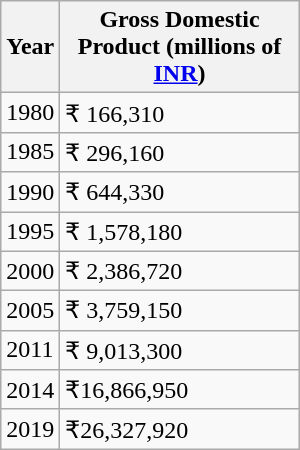<table class="wikitable" style="width:200px; float:right;">
<tr>
<th>Year</th>
<th>Gross Domestic Product (millions of <a href='#'>INR</a>)</th>
</tr>
<tr>
<td>1980</td>
<td>₹ 166,310</td>
</tr>
<tr>
<td>1985</td>
<td>₹ 296,160</td>
</tr>
<tr>
<td>1990</td>
<td>₹ 644,330</td>
</tr>
<tr>
<td>1995</td>
<td>₹ 1,578,180</td>
</tr>
<tr>
<td>2000</td>
<td>₹ 2,386,720</td>
</tr>
<tr>
<td>2005</td>
<td>₹ 3,759,150</td>
</tr>
<tr>
<td>2011</td>
<td>₹ 9,013,300</td>
</tr>
<tr>
<td>2014</td>
<td>₹16,866,950</td>
</tr>
<tr>
<td>2019</td>
<td>₹26,327,920</td>
</tr>
</table>
